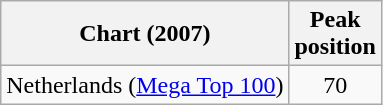<table class="wikitable">
<tr>
<th>Chart (2007)</th>
<th>Peak<br>position</th>
</tr>
<tr>
<td>Netherlands (<a href='#'>Mega Top 100</a>)</td>
<td align="center">70</td>
</tr>
</table>
